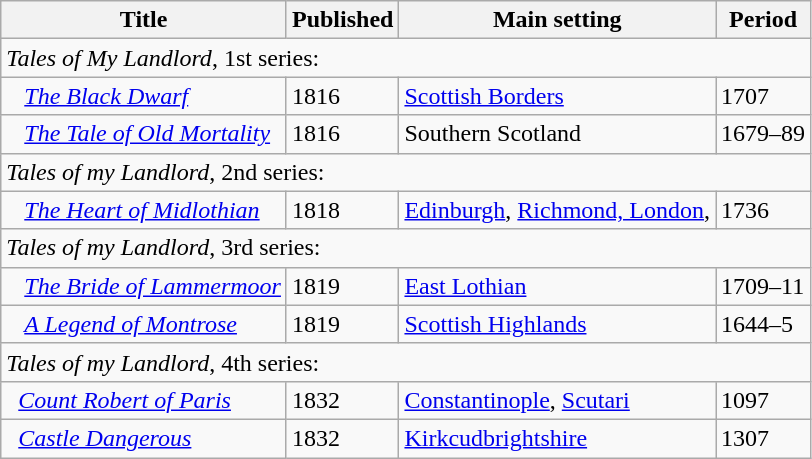<table class="wikitable">
<tr>
<th>Title</th>
<th>Published</th>
<th>Main setting</th>
<th>Period</th>
</tr>
<tr>
<td colspan=4><em>Tales of My Landlord</em>, 1st series:</td>
</tr>
<tr>
<td>   <em><a href='#'>The Black Dwarf</a></em></td>
<td>1816</td>
<td><a href='#'>Scottish Borders</a></td>
<td>1707</td>
</tr>
<tr>
<td>   <em><a href='#'>The Tale of Old Mortality</a></em></td>
<td>1816</td>
<td>Southern Scotland</td>
<td>1679–89</td>
</tr>
<tr>
<td colspan=4><em>Tales of my Landlord</em>, 2nd series:</td>
</tr>
<tr>
<td>   <em><a href='#'>The Heart of Midlothian</a></em></td>
<td>1818</td>
<td><a href='#'>Edinburgh</a>, <a href='#'>Richmond, London</a>,</td>
<td>1736</td>
</tr>
<tr>
<td colspan=4><em>Tales of my Landlord</em>, 3rd series:</td>
</tr>
<tr>
<td>   <em><a href='#'>The Bride of Lammermoor</a></em></td>
<td>1819</td>
<td><a href='#'>East Lothian</a></td>
<td>1709–11</td>
</tr>
<tr>
<td>   <em><a href='#'>A Legend of Montrose</a></em></td>
<td>1819</td>
<td><a href='#'>Scottish Highlands</a></td>
<td>1644–5</td>
</tr>
<tr>
<td colspan=4><em>Tales of my Landlord</em>, 4th series:</td>
</tr>
<tr>
<td>  <em><a href='#'>Count Robert of Paris</a></em></td>
<td>1832</td>
<td><a href='#'>Constantinople</a>, <a href='#'>Scutari</a></td>
<td>1097</td>
</tr>
<tr>
<td>  <em><a href='#'>Castle Dangerous</a></em></td>
<td>1832</td>
<td><a href='#'>Kirkcudbrightshire</a></td>
<td>1307</td>
</tr>
</table>
